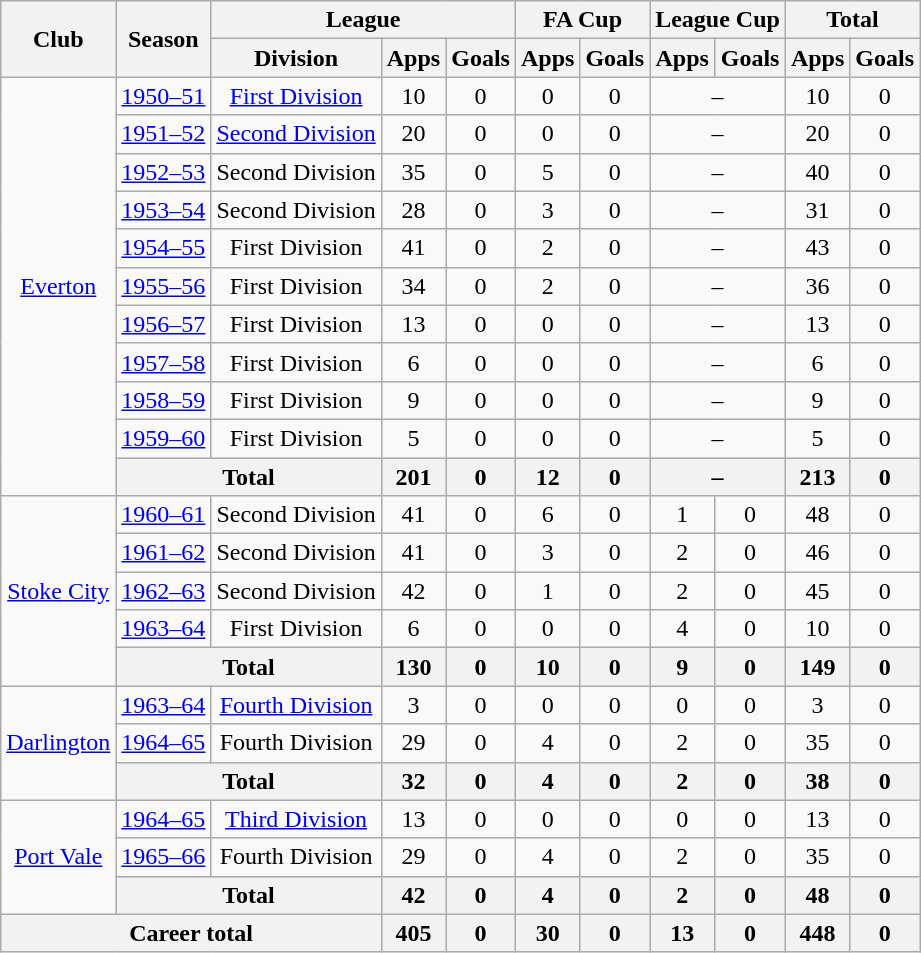<table class="wikitable" style="text-align: center;">
<tr>
<th rowspan="2">Club</th>
<th rowspan="2">Season</th>
<th colspan="3">League</th>
<th colspan="2">FA Cup</th>
<th colspan="2">League Cup</th>
<th colspan="2">Total</th>
</tr>
<tr>
<th>Division</th>
<th>Apps</th>
<th>Goals</th>
<th>Apps</th>
<th>Goals</th>
<th>Apps</th>
<th>Goals</th>
<th>Apps</th>
<th>Goals</th>
</tr>
<tr>
<td rowspan="11"><a href='#'>Everton</a></td>
<td><a href='#'>1950–51</a></td>
<td><a href='#'>First Division</a></td>
<td>10</td>
<td>0</td>
<td>0</td>
<td>0</td>
<td colspan="2">–</td>
<td>10</td>
<td>0</td>
</tr>
<tr>
<td><a href='#'>1951–52</a></td>
<td><a href='#'>Second Division</a></td>
<td>20</td>
<td>0</td>
<td>0</td>
<td>0</td>
<td colspan="2">–</td>
<td>20</td>
<td>0</td>
</tr>
<tr>
<td><a href='#'>1952–53</a></td>
<td>Second Division</td>
<td>35</td>
<td>0</td>
<td>5</td>
<td>0</td>
<td colspan="2">–</td>
<td>40</td>
<td>0</td>
</tr>
<tr>
<td><a href='#'>1953–54</a></td>
<td>Second Division</td>
<td>28</td>
<td>0</td>
<td>3</td>
<td>0</td>
<td colspan="2">–</td>
<td>31</td>
<td>0</td>
</tr>
<tr>
<td><a href='#'>1954–55</a></td>
<td>First Division</td>
<td>41</td>
<td>0</td>
<td>2</td>
<td>0</td>
<td colspan="2">–</td>
<td>43</td>
<td>0</td>
</tr>
<tr>
<td><a href='#'>1955–56</a></td>
<td>First Division</td>
<td>34</td>
<td>0</td>
<td>2</td>
<td>0</td>
<td colspan="2">–</td>
<td>36</td>
<td>0</td>
</tr>
<tr>
<td><a href='#'>1956–57</a></td>
<td>First Division</td>
<td>13</td>
<td>0</td>
<td>0</td>
<td>0</td>
<td colspan="2">–</td>
<td>13</td>
<td>0</td>
</tr>
<tr>
<td><a href='#'>1957–58</a></td>
<td>First Division</td>
<td>6</td>
<td>0</td>
<td>0</td>
<td>0</td>
<td colspan="2">–</td>
<td>6</td>
<td>0</td>
</tr>
<tr>
<td><a href='#'>1958–59</a></td>
<td>First Division</td>
<td>9</td>
<td>0</td>
<td>0</td>
<td>0</td>
<td colspan="2">–</td>
<td>9</td>
<td>0</td>
</tr>
<tr>
<td><a href='#'>1959–60</a></td>
<td>First Division</td>
<td>5</td>
<td>0</td>
<td>0</td>
<td>0</td>
<td colspan="2">–</td>
<td>5</td>
<td>0</td>
</tr>
<tr>
<th colspan="2">Total</th>
<th>201</th>
<th>0</th>
<th>12</th>
<th>0</th>
<th colspan="2">–</th>
<th>213</th>
<th>0</th>
</tr>
<tr>
<td rowspan="5"><a href='#'>Stoke City</a></td>
<td><a href='#'>1960–61</a></td>
<td>Second Division</td>
<td>41</td>
<td>0</td>
<td>6</td>
<td>0</td>
<td>1</td>
<td>0</td>
<td>48</td>
<td>0</td>
</tr>
<tr>
<td><a href='#'>1961–62</a></td>
<td>Second Division</td>
<td>41</td>
<td>0</td>
<td>3</td>
<td>0</td>
<td>2</td>
<td>0</td>
<td>46</td>
<td>0</td>
</tr>
<tr>
<td><a href='#'>1962–63</a></td>
<td>Second Division</td>
<td>42</td>
<td>0</td>
<td>1</td>
<td>0</td>
<td>2</td>
<td>0</td>
<td>45</td>
<td>0</td>
</tr>
<tr>
<td><a href='#'>1963–64</a></td>
<td>First Division</td>
<td>6</td>
<td>0</td>
<td>0</td>
<td>0</td>
<td>4</td>
<td>0</td>
<td>10</td>
<td>0</td>
</tr>
<tr>
<th colspan="2">Total</th>
<th>130</th>
<th>0</th>
<th>10</th>
<th>0</th>
<th>9</th>
<th>0</th>
<th>149</th>
<th>0</th>
</tr>
<tr>
<td rowspan="3"><a href='#'>Darlington</a></td>
<td><a href='#'>1963–64</a></td>
<td><a href='#'>Fourth Division</a></td>
<td>3</td>
<td>0</td>
<td>0</td>
<td>0</td>
<td>0</td>
<td>0</td>
<td>3</td>
<td>0</td>
</tr>
<tr>
<td><a href='#'>1964–65</a></td>
<td>Fourth Division</td>
<td>29</td>
<td>0</td>
<td>4</td>
<td>0</td>
<td>2</td>
<td>0</td>
<td>35</td>
<td>0</td>
</tr>
<tr>
<th colspan="2">Total</th>
<th>32</th>
<th>0</th>
<th>4</th>
<th>0</th>
<th>2</th>
<th>0</th>
<th>38</th>
<th>0</th>
</tr>
<tr>
<td rowspan="3"><a href='#'>Port Vale</a></td>
<td><a href='#'>1964–65</a></td>
<td><a href='#'>Third Division</a></td>
<td>13</td>
<td>0</td>
<td>0</td>
<td>0</td>
<td>0</td>
<td>0</td>
<td>13</td>
<td>0</td>
</tr>
<tr>
<td><a href='#'>1965–66</a></td>
<td>Fourth Division</td>
<td>29</td>
<td>0</td>
<td>4</td>
<td>0</td>
<td>2</td>
<td>0</td>
<td>35</td>
<td>0</td>
</tr>
<tr>
<th colspan="2">Total</th>
<th>42</th>
<th>0</th>
<th>4</th>
<th>0</th>
<th>2</th>
<th>0</th>
<th>48</th>
<th>0</th>
</tr>
<tr>
<th colspan="3">Career total</th>
<th>405</th>
<th>0</th>
<th>30</th>
<th>0</th>
<th>13</th>
<th>0</th>
<th>448</th>
<th>0</th>
</tr>
</table>
